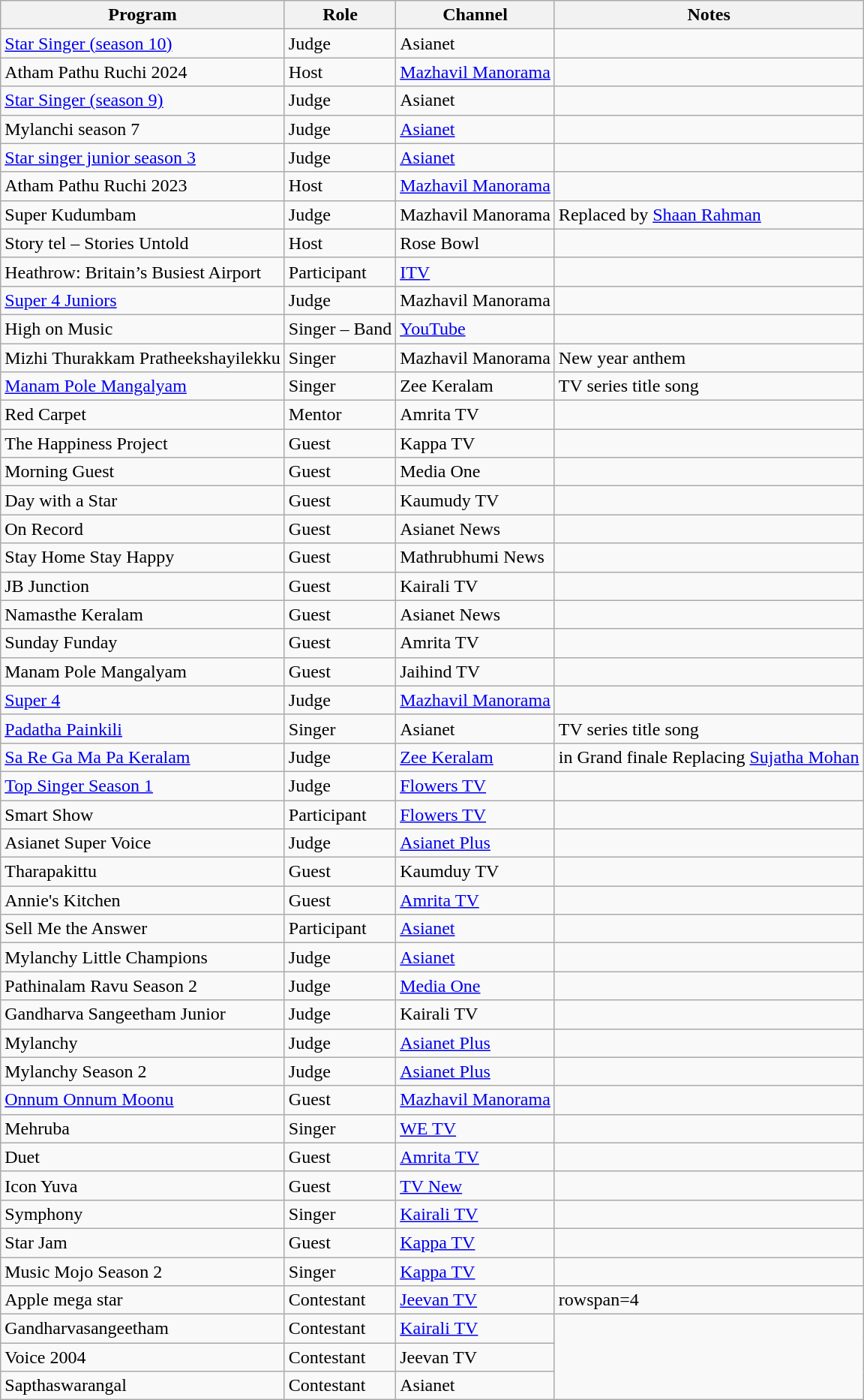<table class = "sortable wikitable">
<tr>
<th>Program</th>
<th>Role</th>
<th>Channel</th>
<th>Notes</th>
</tr>
<tr>
<td><a href='#'>Star Singer (season 10)</a></td>
<td>Judge</td>
<td>Asianet</td>
<td></td>
</tr>
<tr>
<td>Atham Pathu Ruchi 2024</td>
<td>Host</td>
<td><a href='#'>Mazhavil Manorama</a></td>
<td></td>
</tr>
<tr>
<td><a href='#'>Star Singer (season 9)</a></td>
<td>Judge</td>
<td>Asianet</td>
<td></td>
</tr>
<tr>
<td>Mylanchi season 7</td>
<td>Judge</td>
<td><a href='#'>Asianet</a></td>
<td></td>
</tr>
<tr>
<td><a href='#'>Star singer junior season 3</a></td>
<td>Judge</td>
<td><a href='#'>Asianet</a></td>
<td></td>
</tr>
<tr>
<td>Atham Pathu Ruchi 2023</td>
<td>Host</td>
<td><a href='#'>Mazhavil Manorama</a></td>
<td></td>
</tr>
<tr>
<td>Super Kudumbam</td>
<td>Judge</td>
<td>Mazhavil Manorama</td>
<td>Replaced by <a href='#'>Shaan Rahman</a></td>
</tr>
<tr>
<td>Story tel – Stories Untold</td>
<td>Host</td>
<td>Rose Bowl</td>
<td></td>
</tr>
<tr>
<td>Heathrow: Britain’s Busiest Airport</td>
<td>Participant</td>
<td><a href='#'>ITV</a></td>
<td></td>
</tr>
<tr>
<td><a href='#'>Super 4 Juniors</a></td>
<td>Judge</td>
<td>Mazhavil Manorama</td>
<td></td>
</tr>
<tr>
<td>High on Music</td>
<td>Singer – Band</td>
<td><a href='#'>YouTube</a></td>
<td></td>
</tr>
<tr>
<td>Mizhi Thurakkam Pratheekshayilekku</td>
<td>Singer</td>
<td>Mazhavil Manorama</td>
<td>New year anthem</td>
</tr>
<tr>
<td><a href='#'>Manam Pole Mangalyam</a></td>
<td>Singer</td>
<td>Zee Keralam</td>
<td>TV series title song</td>
</tr>
<tr>
<td>Red Carpet</td>
<td>Mentor</td>
<td>Amrita TV</td>
<td></td>
</tr>
<tr>
<td>The Happiness Project</td>
<td>Guest</td>
<td>Kappa TV</td>
<td></td>
</tr>
<tr>
<td>Morning Guest</td>
<td>Guest</td>
<td>Media One</td>
<td></td>
</tr>
<tr>
<td>Day with a Star</td>
<td>Guest</td>
<td>Kaumudy TV</td>
<td></td>
</tr>
<tr>
<td>On Record</td>
<td>Guest</td>
<td>Asianet News</td>
<td></td>
</tr>
<tr>
<td>Stay Home Stay Happy</td>
<td>Guest</td>
<td>Mathrubhumi News</td>
<td></td>
</tr>
<tr>
<td>JB Junction</td>
<td>Guest</td>
<td>Kairali TV</td>
<td></td>
</tr>
<tr>
<td>Namasthe Keralam</td>
<td>Guest</td>
<td>Asianet News</td>
<td></td>
</tr>
<tr>
<td>Sunday Funday</td>
<td>Guest</td>
<td>Amrita TV</td>
<td></td>
</tr>
<tr>
<td>Manam Pole Mangalyam</td>
<td>Guest</td>
<td>Jaihind TV</td>
<td></td>
</tr>
<tr>
<td><a href='#'>Super 4</a></td>
<td>Judge</td>
<td><a href='#'>Mazhavil Manorama</a></td>
<td></td>
</tr>
<tr>
<td><a href='#'>Padatha Painkili</a></td>
<td>Singer</td>
<td>Asianet</td>
<td>TV series title song</td>
</tr>
<tr>
<td><a href='#'>Sa Re Ga Ma Pa Keralam</a></td>
<td>Judge</td>
<td><a href='#'>Zee Keralam</a></td>
<td>in Grand finale Replacing <a href='#'>Sujatha Mohan</a></td>
</tr>
<tr>
<td><a href='#'>Top Singer Season 1</a></td>
<td>Judge</td>
<td><a href='#'>Flowers TV</a></td>
<td></td>
</tr>
<tr>
<td>Smart Show</td>
<td>Participant</td>
<td><a href='#'>Flowers TV</a></td>
<td></td>
</tr>
<tr>
<td>Asianet Super Voice</td>
<td>Judge</td>
<td><a href='#'>Asianet Plus</a></td>
<td></td>
</tr>
<tr>
<td>Tharapakittu</td>
<td>Guest</td>
<td>Kaumduy TV</td>
<td></td>
</tr>
<tr>
<td>Annie's Kitchen</td>
<td>Guest</td>
<td><a href='#'>Amrita TV</a></td>
<td></td>
</tr>
<tr>
<td>Sell Me the Answer</td>
<td>Participant</td>
<td><a href='#'>Asianet</a></td>
<td></td>
</tr>
<tr>
<td>Mylanchy Little Champions</td>
<td>Judge</td>
<td><a href='#'>Asianet</a></td>
<td></td>
</tr>
<tr>
<td>Pathinalam Ravu Season 2</td>
<td>Judge</td>
<td><a href='#'>Media One</a></td>
<td></td>
</tr>
<tr>
<td>Gandharva Sangeetham Junior</td>
<td>Judge</td>
<td>Kairali TV</td>
<td></td>
</tr>
<tr>
<td>Mylanchy</td>
<td>Judge</td>
<td><a href='#'>Asianet Plus</a></td>
<td></td>
</tr>
<tr>
<td>Mylanchy Season 2</td>
<td>Judge</td>
<td><a href='#'>Asianet Plus</a></td>
<td></td>
</tr>
<tr>
<td><a href='#'>Onnum Onnum Moonu</a></td>
<td>Guest</td>
<td><a href='#'>Mazhavil Manorama</a></td>
<td></td>
</tr>
<tr>
<td>Mehruba</td>
<td>Singer</td>
<td><a href='#'>WE TV</a></td>
<td></td>
</tr>
<tr>
<td>Duet</td>
<td>Guest</td>
<td><a href='#'>Amrita TV</a></td>
<td></td>
</tr>
<tr>
<td>Icon Yuva</td>
<td>Guest</td>
<td><a href='#'>TV New</a></td>
<td></td>
</tr>
<tr>
<td>Symphony</td>
<td>Singer</td>
<td><a href='#'>Kairali TV</a></td>
<td></td>
</tr>
<tr>
<td>Star Jam</td>
<td>Guest</td>
<td><a href='#'>Kappa TV</a></td>
<td></td>
</tr>
<tr>
<td>Music Mojo Season 2</td>
<td>Singer</td>
<td><a href='#'>Kappa TV</a></td>
<td></td>
</tr>
<tr>
<td>Apple mega star</td>
<td>Contestant</td>
<td><a href='#'>Jeevan TV</a></td>
<td>rowspan=4 </td>
</tr>
<tr>
<td>Gandharvasangeetham</td>
<td>Contestant</td>
<td><a href='#'>Kairali TV</a></td>
</tr>
<tr>
<td>Voice 2004</td>
<td>Contestant</td>
<td>Jeevan TV</td>
</tr>
<tr>
<td>Sapthaswarangal</td>
<td>Contestant</td>
<td>Asianet</td>
</tr>
</table>
